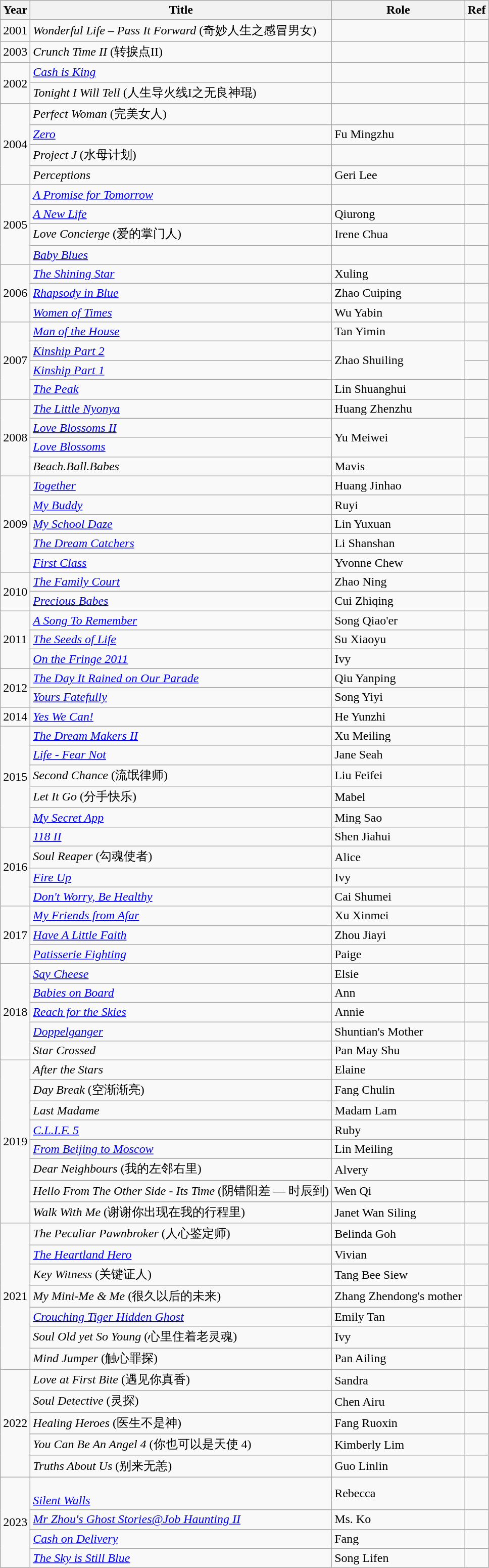<table class="wikitable sortable">
<tr>
<th>Year</th>
<th>Title</th>
<th>Role</th>
<th class="unsortable">Ref</th>
</tr>
<tr>
<td>2001</td>
<td><em>Wonderful Life – Pass It Forward</em> (奇妙人生之感冒男女)</td>
<td></td>
<td></td>
</tr>
<tr>
<td>2003</td>
<td><em>Crunch Time II</em> (转捩点II)</td>
<td></td>
<td></td>
</tr>
<tr>
<td rowspan="2">2002</td>
<td><a href='#'><em>Cash is King</em></a></td>
<td></td>
<td></td>
</tr>
<tr>
<td><em>Tonight I Will Tell</em> (人生导火线I之无良神琨)</td>
<td></td>
<td></td>
</tr>
<tr>
<td rowspan="4">2004</td>
<td><em>Perfect Woman</em> (完美女人)</td>
<td></td>
<td></td>
</tr>
<tr>
<td><a href='#'><em>Zero</em></a></td>
<td>Fu Mingzhu</td>
<td></td>
</tr>
<tr>
<td><em>Project J</em> (水母计划)</td>
<td></td>
<td></td>
</tr>
<tr>
<td><em>Perceptions</em></td>
<td>Geri Lee</td>
<td></td>
</tr>
<tr>
<td rowspan="4">2005</td>
<td><em><a href='#'>A Promise for Tomorrow</a></em></td>
<td></td>
<td></td>
</tr>
<tr>
<td><em><a href='#'>A New Life</a></em></td>
<td>Qiurong</td>
<td></td>
</tr>
<tr>
<td><em>Love Concierge</em> (爱的掌门人)</td>
<td>Irene Chua</td>
<td></td>
</tr>
<tr>
<td><a href='#'><em>Baby Blues</em></a></td>
<td></td>
<td></td>
</tr>
<tr>
<td rowspan="3">2006</td>
<td><em><a href='#'>The Shining Star</a></em></td>
<td>Xuling</td>
<td></td>
</tr>
<tr>
<td><em><a href='#'>Rhapsody in Blue</a></em></td>
<td>Zhao Cuiping</td>
<td></td>
</tr>
<tr>
<td><em><a href='#'>Women of Times</a></em></td>
<td>Wu Yabin</td>
<td></td>
</tr>
<tr>
<td rowspan="4">2007</td>
<td><em><a href='#'>Man of the House</a></em></td>
<td>Tan Yimin</td>
<td></td>
</tr>
<tr>
<td><em><a href='#'>Kinship Part 2</a></em></td>
<td rowspan="2">Zhao Shuiling</td>
<td></td>
</tr>
<tr>
<td><em><a href='#'>Kinship Part 1</a></em></td>
<td></td>
</tr>
<tr>
<td><em><a href='#'>The Peak</a></em></td>
<td>Lin Shuanghui</td>
<td></td>
</tr>
<tr>
<td rowspan="4">2008</td>
<td><em><a href='#'>The Little Nyonya</a></em></td>
<td>Huang Zhenzhu</td>
<td></td>
</tr>
<tr>
<td><em><a href='#'>Love Blossoms II</a></em></td>
<td rowspan="2">Yu Meiwei</td>
<td></td>
</tr>
<tr>
<td><em><a href='#'>Love Blossoms</a></em></td>
<td></td>
</tr>
<tr>
<td><em>Beach.Ball.Babes</em></td>
<td>Mavis</td>
<td></td>
</tr>
<tr>
<td rowspan="5">2009</td>
<td><em><a href='#'>Together</a></em></td>
<td>Huang Jinhao</td>
<td></td>
</tr>
<tr>
<td><em><a href='#'>My Buddy</a></em></td>
<td>Ruyi</td>
<td></td>
</tr>
<tr>
<td><em><a href='#'>My School Daze</a></em></td>
<td>Lin Yuxuan</td>
<td></td>
</tr>
<tr>
<td><em><a href='#'>The Dream Catchers</a></em></td>
<td>Li Shanshan</td>
<td></td>
</tr>
<tr>
<td><em><a href='#'>First Class</a></em></td>
<td>Yvonne Chew</td>
<td></td>
</tr>
<tr>
<td rowspan="2">2010</td>
<td><em><a href='#'>The Family Court</a></em></td>
<td>Zhao Ning</td>
<td></td>
</tr>
<tr>
<td><em><a href='#'>Precious Babes</a></em></td>
<td>Cui Zhiqing</td>
<td></td>
</tr>
<tr>
<td rowspan="3">2011</td>
<td><em><a href='#'>A Song To Remember</a></em></td>
<td>Song Qiao'er</td>
<td></td>
</tr>
<tr>
<td><em><a href='#'>The Seeds of Life</a></em></td>
<td>Su Xiaoyu</td>
<td></td>
</tr>
<tr>
<td><em><a href='#'>On the Fringe 2011</a></em></td>
<td>Ivy</td>
<td></td>
</tr>
<tr>
<td rowspan="2">2012</td>
<td><em><a href='#'>The Day It Rained on Our Parade</a></em></td>
<td>Qiu Yanping</td>
<td></td>
</tr>
<tr>
<td><em><a href='#'>Yours Fatefully</a></em></td>
<td>Song Yiyi</td>
<td></td>
</tr>
<tr>
<td rowspan="1">2014</td>
<td><em><a href='#'>Yes We Can!</a></em></td>
<td>He Yunzhi</td>
</tr>
<tr>
<td rowspan="5">2015</td>
<td><em><a href='#'>The Dream Makers II</a></em></td>
<td>Xu Meiling</td>
<td></td>
</tr>
<tr>
<td><em><a href='#'>Life - Fear Not</a></em></td>
<td>Jane Seah</td>
<td></td>
</tr>
<tr>
<td><em>Second Chance</em> (流氓律师)</td>
<td>Liu Feifei</td>
<td></td>
</tr>
<tr>
<td><em>Let It Go</em> (分手快乐)</td>
<td>Mabel</td>
<td></td>
</tr>
<tr>
<td><em><a href='#'>My Secret App</a></em></td>
<td>Ming Sao</td>
<td></td>
</tr>
<tr>
<td rowspan="4">2016</td>
<td><em><a href='#'>118 II</a></em></td>
<td>Shen Jiahui</td>
<td></td>
</tr>
<tr>
<td><em>Soul Reaper</em> (勾魂使者)</td>
<td>Alice</td>
<td></td>
</tr>
<tr>
<td><em><a href='#'>Fire Up</a></em></td>
<td>Ivy</td>
<td></td>
</tr>
<tr>
<td><em><a href='#'>Don't Worry, Be Healthy</a></em></td>
<td>Cai Shumei</td>
<td></td>
</tr>
<tr>
<td rowspan="3">2017</td>
<td><em><a href='#'>My Friends from Afar</a></em></td>
<td>Xu Xinmei</td>
<td></td>
</tr>
<tr>
<td><em><a href='#'>Have A Little Faith</a></em></td>
<td>Zhou Jiayi</td>
<td></td>
</tr>
<tr>
<td><em><a href='#'>Patisserie Fighting</a></em></td>
<td>Paige</td>
<td></td>
</tr>
<tr>
<td rowspan="5">2018</td>
<td><em><a href='#'>Say Cheese</a></em></td>
<td>Elsie</td>
<td></td>
</tr>
<tr>
<td><em><a href='#'>Babies on Board</a></em></td>
<td>Ann</td>
<td></td>
</tr>
<tr>
<td><em><a href='#'>Reach for the Skies</a></em></td>
<td>Annie</td>
<td></td>
</tr>
<tr>
<td><em><a href='#'>Doppelganger</a></em></td>
<td>Shuntian's Mother</td>
<td></td>
</tr>
<tr>
<td><em>Star Crossed</em></td>
<td>Pan May Shu</td>
<td></td>
</tr>
<tr>
<td rowspan="8">2019</td>
<td><em>After the Stars</em></td>
<td>Elaine</td>
<td></td>
</tr>
<tr>
<td><em>Day Break</em> (空渐渐亮)</td>
<td>Fang Chulin</td>
<td></td>
</tr>
<tr>
<td><em>Last Madame</em></td>
<td>Madam Lam</td>
<td></td>
</tr>
<tr>
<td><em><a href='#'>C.L.I.F. 5</a></em></td>
<td>Ruby</td>
<td></td>
</tr>
<tr>
<td><em><a href='#'>From Beijing to Moscow</a></em></td>
<td>Lin Meiling</td>
<td></td>
</tr>
<tr>
<td><em>Dear Neighbours</em> (我的左邻右里)</td>
<td>Alvery</td>
<td></td>
</tr>
<tr>
<td><em>Hello From The Other Side - Its Time</em> (阴错阳差 — 时辰到)</td>
<td>Wen Qi</td>
<td></td>
</tr>
<tr>
<td><em>Walk With Me</em> (谢谢你出现在我的行程里)</td>
<td>Janet Wan Siling</td>
<td></td>
</tr>
<tr>
<td rowspan="7">2021</td>
<td><em>The Peculiar Pawnbroker</em> (人心鉴定师)</td>
<td>Belinda Goh</td>
<td></td>
</tr>
<tr>
<td><em><a href='#'>The Heartland Hero</a></em></td>
<td>Vivian</td>
<td></td>
</tr>
<tr>
<td><em>Key Witness</em> (关键证人)</td>
<td>Tang Bee Siew</td>
<td></td>
</tr>
<tr>
<td><em>My Mini-Me & Me</em> (很久以后的未来)</td>
<td>Zhang Zhendong's mother</td>
<td></td>
</tr>
<tr>
<td><em><a href='#'>Crouching Tiger Hidden Ghost</a></em></td>
<td>Emily Tan</td>
<td></td>
</tr>
<tr>
<td><em>Soul Old yet So Young</em> (心里住着老灵魂)</td>
<td>Ivy</td>
<td></td>
</tr>
<tr>
<td><em>Mind Jumper</em> (触心罪探)</td>
<td>Pan Ailing</td>
<td></td>
</tr>
<tr>
<td rowspan="5">2022</td>
<td><em>Love at First Bite</em> (遇见你真香)</td>
<td>Sandra</td>
<td></td>
</tr>
<tr>
<td><em>Soul Detective</em> (灵探)</td>
<td>Chen Airu</td>
<td></td>
</tr>
<tr>
<td><em>Healing Heroes</em> (医生不是神)</td>
<td>Fang Ruoxin</td>
<td></td>
</tr>
<tr>
<td><em>You Can Be An Angel 4</em> (你也可以是天使 4)</td>
<td>Kimberly Lim</td>
<td></td>
</tr>
<tr>
<td><em>Truths About Us</em> (别来无恙)</td>
<td>Guo Linlin</td>
<td></td>
</tr>
<tr>
<td rowspan="4">2023</td>
<td><br><em><a href='#'>Silent Walls</a></em></td>
<td>Rebecca</td>
<td></td>
</tr>
<tr>
<td><em><a href='#'>Mr Zhou's Ghost Stories@Job Haunting II</a></em></td>
<td>Ms. Ko</td>
<td></td>
</tr>
<tr>
<td><em><a href='#'>Cash on Delivery</a></em></td>
<td>Fang</td>
<td></td>
</tr>
<tr>
<td><em><a href='#'>The Sky is Still Blue</a></em></td>
<td>Song Lifen</td>
<td></td>
</tr>
</table>
